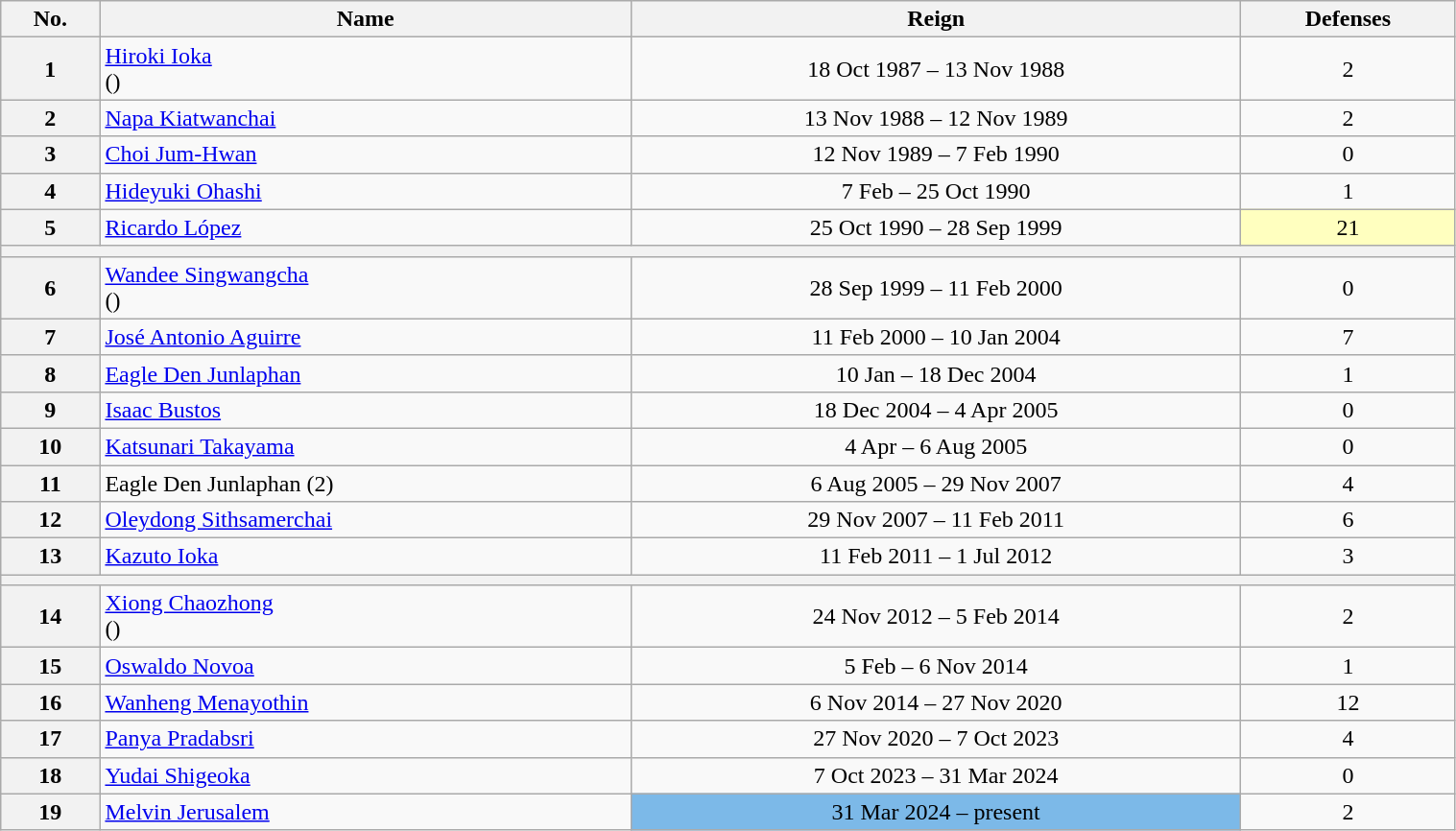<table class="wikitable sortable" style="width:80%;">
<tr>
<th>No.</th>
<th>Name</th>
<th>Reign</th>
<th>Defenses</th>
</tr>
<tr>
<th>1</th>
<td align="left"><a href='#'>Hiroki Ioka</a><br>()</td>
<td style="text-align:center;">18 Oct 1987 – 13 Nov 1988</td>
<td style="text-align:center;">2</td>
</tr>
<tr>
<th>2</th>
<td align="left"><a href='#'>Napa Kiatwanchai</a></td>
<td style="text-align:center;">13 Nov 1988 – 12 Nov 1989</td>
<td style="text-align:center;">2</td>
</tr>
<tr>
<th>3</th>
<td align="left"><a href='#'>Choi Jum-Hwan</a></td>
<td style="text-align:center;">12 Nov 1989 – 7 Feb 1990</td>
<td style="text-align:center;">0</td>
</tr>
<tr>
<th>4</th>
<td align="left"><a href='#'>Hideyuki Ohashi</a></td>
<td style="text-align:center;">7 Feb – 25 Oct 1990</td>
<td style="text-align:center;">1</td>
</tr>
<tr>
<th>5</th>
<td align="left"><a href='#'>Ricardo López</a></td>
<td style="text-align:center;">25 Oct 1990 – 28 Sep 1999</td>
<td style="background:#ffffbf; text-align:center;">21</td>
</tr>
<tr align=center>
<th colspan=4></th>
</tr>
<tr>
<th>6</th>
<td align="left"><a href='#'>Wandee Singwangcha</a><br>()</td>
<td style="text-align:center;">28 Sep 1999 – 11 Feb 2000</td>
<td style="text-align:center;">0</td>
</tr>
<tr>
<th>7</th>
<td align="left"><a href='#'>José Antonio Aguirre</a></td>
<td style="text-align:center;">11 Feb 2000 – 10 Jan 2004</td>
<td style="text-align:center;">7</td>
</tr>
<tr>
<th>8</th>
<td align="left"><a href='#'>Eagle Den Junlaphan</a></td>
<td style="text-align:center;">10 Jan – 18 Dec 2004</td>
<td style="text-align:center;">1</td>
</tr>
<tr>
<th>9</th>
<td align="left"><a href='#'>Isaac Bustos</a></td>
<td style="text-align:center;">18 Dec 2004 – 4 Apr 2005</td>
<td style="text-align:center;">0</td>
</tr>
<tr>
<th>10</th>
<td align="left"><a href='#'>Katsunari Takayama</a></td>
<td style="text-align:center;">4 Apr – 6 Aug 2005</td>
<td style="text-align:center;">0</td>
</tr>
<tr>
<th>11</th>
<td align="left">Eagle Den Junlaphan (2)</td>
<td style="text-align:center;">6 Aug 2005 – 29 Nov 2007</td>
<td style="text-align:center;">4</td>
</tr>
<tr>
<th>12</th>
<td align="left"><a href='#'>Oleydong Sithsamerchai</a></td>
<td style="text-align:center;">29 Nov 2007 – 11 Feb 2011</td>
<td style="text-align:center;">6</td>
</tr>
<tr>
<th>13</th>
<td align="left"><a href='#'>Kazuto Ioka</a></td>
<td style="text-align:center;">11 Feb 2011 – 1 Jul 2012</td>
<td style="text-align:center;">3</td>
</tr>
<tr align=center>
<th colspan=4></th>
</tr>
<tr>
<th>14</th>
<td align="left"><a href='#'>Xiong Chaozhong</a><br>()</td>
<td style="text-align:center;">24 Nov 2012 – 5 Feb 2014</td>
<td style="text-align:center;">2</td>
</tr>
<tr>
<th>15</th>
<td align="left"><a href='#'>Oswaldo Novoa</a></td>
<td style="text-align:center;">5 Feb – 6 Nov 2014</td>
<td style="text-align:center;">1</td>
</tr>
<tr>
<th>16</th>
<td align="left"><a href='#'>Wanheng Menayothin</a></td>
<td style="text-align:center;">6 Nov 2014 – 27 Nov 2020</td>
<td style="text-align:center;">12</td>
</tr>
<tr>
<th>17</th>
<td align="left"><a href='#'>Panya Pradabsri</a></td>
<td style="text-align:center;">27 Nov 2020 – 7 Oct 2023</td>
<td style="text-align:center;">4</td>
</tr>
<tr>
<th>18</th>
<td align="left"><a href='#'>Yudai Shigeoka</a></td>
<td style="text-align:center;">7 Oct 2023 – 31 Mar 2024</td>
<td style="text-align:center;">0</td>
</tr>
<tr>
<th>19</th>
<td align="left"><a href='#'>Melvin Jerusalem</a></td>
<td style="background:#7cb9e8; text-align:center;">31 Mar 2024 – present</td>
<td style="text-align:center;">2</td>
</tr>
</table>
